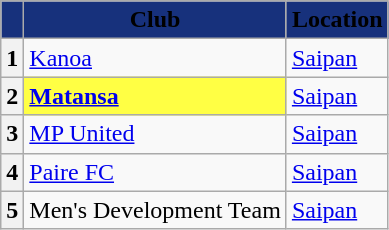<table class="wikitable sortable" style="text-align:left">
<tr>
<th style="background:#17317c;"></th>
<th style="background:#17317c;"><span>Club</span></th>
<th style="background:#17317c;"><span>Location</span></th>
</tr>
<tr>
<th>1</th>
<td><a href='#'>Kanoa</a></td>
<td><a href='#'>Saipan</a></td>
</tr>
<tr>
<th>2</th>
<td bgcolor=#ffff44><strong><a href='#'>Matansa</a></strong></td>
<td><a href='#'>Saipan</a></td>
</tr>
<tr>
<th>3</th>
<td><a href='#'>MP United</a></td>
<td><a href='#'>Saipan</a></td>
</tr>
<tr>
<th>4</th>
<td><a href='#'>Paire FC</a></td>
<td><a href='#'>Saipan</a></td>
</tr>
<tr>
<th>5</th>
<td>Men's Development Team</td>
<td><a href='#'>Saipan</a></td>
</tr>
</table>
